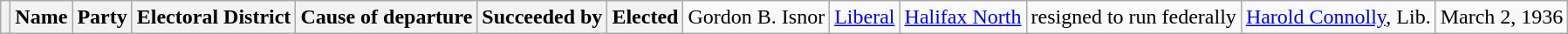<table class="wikitable">
<tr>
<th></th>
<th>Name</th>
<th>Party</th>
<th>Electoral District</th>
<th>Cause of departure</th>
<th>Succeeded by</th>
<th>Elected<br></th>
<td>Gordon B. Isnor</td>
<td><a href='#'>Liberal</a></td>
<td><a href='#'>Halifax North</a></td>
<td>resigned to run federally</td>
<td><a href='#'>Harold Connolly</a>, Lib.</td>
<td>March 2, 1936</td>
</tr>
</table>
